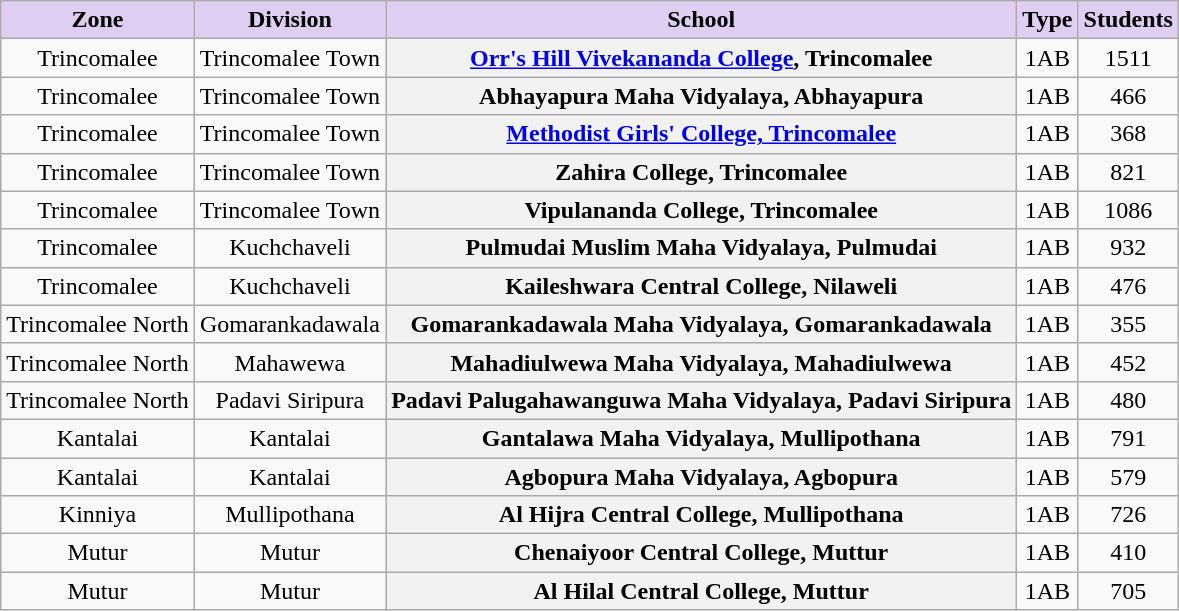<table class="wikitable sortable" style="text-align:center; font-size:100%">
<tr valign=bottom>
<th style="background-color:#E0CEF2;">Zone</th>
<th style="background-color:#E0CEF2;">Division</th>
<th style="background-color:#E0CEF2;">School</th>
<th style="background-color:#E0CEF2;">Type</th>
<th style="background-color:#E0CEF2;">Students</th>
</tr>
<tr>
<td>Trincomalee</td>
<td>Trincomalee Town</td>
<th><a href='#'>Orr's Hill Vivekananda College</a>, Trincomalee</th>
<td>1AB</td>
<td>1511</td>
</tr>
<tr>
<td>Trincomalee</td>
<td>Trincomalee Town</td>
<th>Abhayapura Maha Vidyalaya, Abhayapura</th>
<td>1AB</td>
<td>466</td>
</tr>
<tr>
<td>Trincomalee</td>
<td>Trincomalee Town</td>
<th><a href='#'>Methodist Girls' College, Trincomalee</a></th>
<td>1AB</td>
<td>368</td>
</tr>
<tr>
<td>Trincomalee</td>
<td>Trincomalee Town</td>
<th>Zahira College, Trincomalee</th>
<td>1AB</td>
<td>821</td>
</tr>
<tr>
<td>Trincomalee</td>
<td>Trincomalee Town</td>
<th>Vipulananda College, Trincomalee</th>
<td>1AB</td>
<td>1086</td>
</tr>
<tr>
<td>Trincomalee</td>
<td>Kuchchaveli</td>
<th>Pulmudai Muslim Maha Vidyalaya, Pulmudai</th>
<td>1AB</td>
<td>932</td>
</tr>
<tr>
<td>Trincomalee</td>
<td>Kuchchaveli</td>
<th>Kaileshwara Central College, Nilaweli</th>
<td>1AB</td>
<td>476</td>
</tr>
<tr>
<td>Trincomalee North</td>
<td>Gomarankadawala</td>
<th>Gomarankadawala Maha Vidyalaya, Gomarankadawala</th>
<td>1AB</td>
<td>355</td>
</tr>
<tr>
<td>Trincomalee North</td>
<td>Mahawewa</td>
<th>Mahadiulwewa Maha Vidyalaya, Mahadiulwewa</th>
<td>1AB</td>
<td>452</td>
</tr>
<tr>
<td>Trincomalee North</td>
<td>Padavi Siripura</td>
<th>Padavi Palugahawanguwa Maha Vidyalaya, Padavi Siripura</th>
<td>1AB</td>
<td>480</td>
</tr>
<tr>
<td>Kantalai</td>
<td>Kantalai</td>
<th>Gantalawa Maha Vidyalaya, Mullipothana</th>
<td>1AB</td>
<td>791</td>
</tr>
<tr>
<td>Kantalai</td>
<td>Kantalai</td>
<th>Agbopura Maha Vidyalaya, Agbopura</th>
<td>1AB</td>
<td>579</td>
</tr>
<tr>
<td>Kinniya</td>
<td>Mullipothana</td>
<th>Al Hijra Central College, Mullipothana</th>
<td>1AB</td>
<td>726</td>
</tr>
<tr>
<td>Mutur</td>
<td>Mutur</td>
<th>Chenaiyoor Central College, Muttur</th>
<td>1AB</td>
<td>410</td>
</tr>
<tr>
<td>Mutur</td>
<td>Mutur</td>
<th>Al Hilal Central College, Muttur</th>
<td>1AB</td>
<td>705</td>
</tr>
</table>
